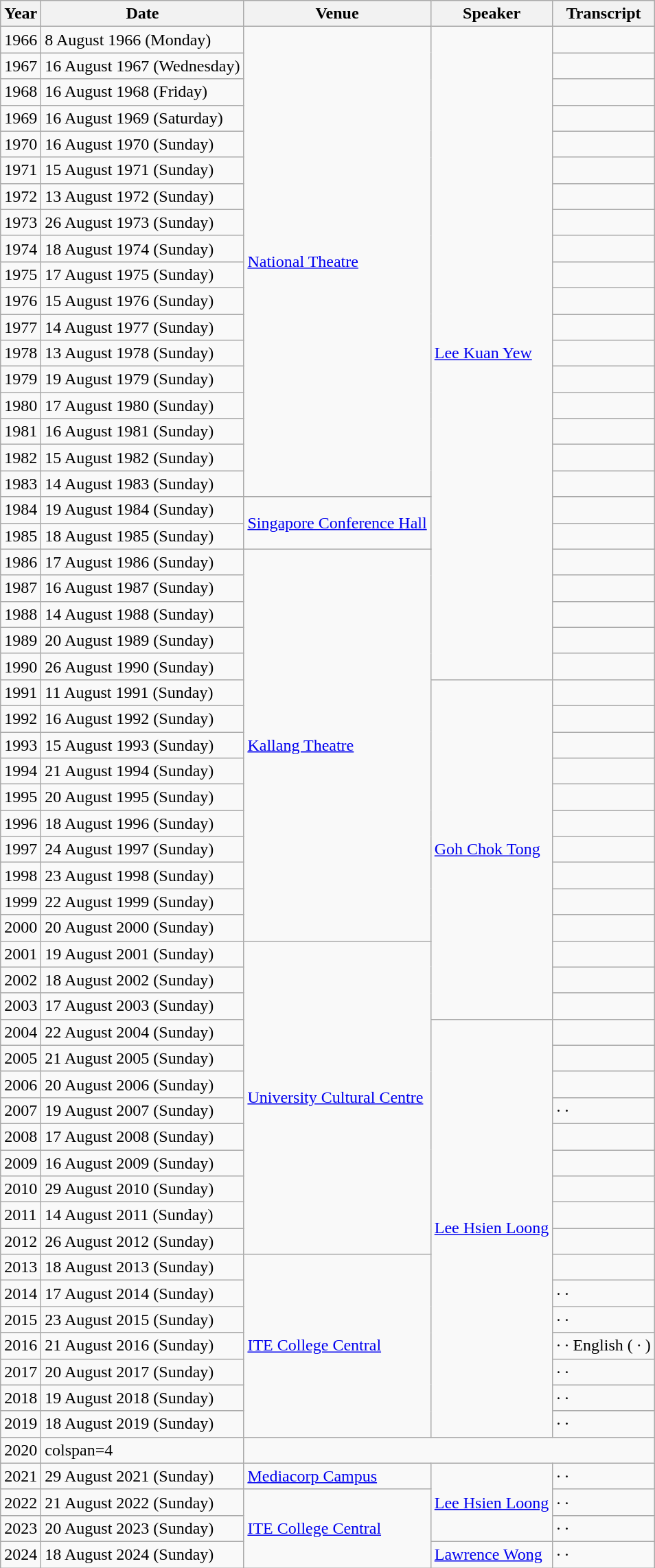<table class="wikitable">
<tr>
<th>Year</th>
<th>Date</th>
<th>Venue</th>
<th>Speaker</th>
<th>Transcript</th>
</tr>
<tr>
<td>1966</td>
<td>8 August 1966 (Monday)</td>
<td rowspan="18"><a href='#'>National Theatre</a></td>
<td rowspan="25"><a href='#'>Lee Kuan Yew</a></td>
<td></td>
</tr>
<tr>
<td>1967</td>
<td>16 August 1967 (Wednesday)</td>
<td></td>
</tr>
<tr>
<td>1968</td>
<td>16 August 1968 (Friday)</td>
<td></td>
</tr>
<tr>
<td>1969</td>
<td>16 August 1969 (Saturday)</td>
<td></td>
</tr>
<tr>
<td>1970</td>
<td>16 August 1970 (Sunday)</td>
<td></td>
</tr>
<tr>
<td>1971</td>
<td>15 August 1971 (Sunday)</td>
<td></td>
</tr>
<tr>
<td>1972</td>
<td>13 August 1972 (Sunday)</td>
<td></td>
</tr>
<tr>
<td>1973</td>
<td>26 August 1973 (Sunday)</td>
<td></td>
</tr>
<tr>
<td>1974</td>
<td>18 August 1974 (Sunday)</td>
<td></td>
</tr>
<tr>
<td>1975</td>
<td>17 August 1975 (Sunday)</td>
<td></td>
</tr>
<tr>
<td>1976</td>
<td>15 August 1976 (Sunday)</td>
<td></td>
</tr>
<tr>
<td>1977</td>
<td>14 August 1977 (Sunday)</td>
<td></td>
</tr>
<tr>
<td>1978</td>
<td>13 August 1978 (Sunday)</td>
<td></td>
</tr>
<tr>
<td>1979</td>
<td>19 August 1979 (Sunday)</td>
<td></td>
</tr>
<tr>
<td>1980</td>
<td>17 August 1980 (Sunday)</td>
<td></td>
</tr>
<tr>
<td>1981</td>
<td>16 August 1981 (Sunday)</td>
<td></td>
</tr>
<tr>
<td>1982</td>
<td>15 August 1982 (Sunday)</td>
<td></td>
</tr>
<tr>
<td>1983</td>
<td>14 August 1983 (Sunday)</td>
<td></td>
</tr>
<tr>
<td>1984</td>
<td>19 August 1984 (Sunday)</td>
<td rowspan="2"><a href='#'>Singapore Conference Hall</a></td>
<td></td>
</tr>
<tr>
<td>1985</td>
<td>18 August 1985 (Sunday)</td>
<td></td>
</tr>
<tr>
<td>1986</td>
<td>17 August 1986 (Sunday)</td>
<td rowspan="15"><a href='#'>Kallang Theatre</a></td>
<td></td>
</tr>
<tr>
<td>1987</td>
<td>16 August 1987 (Sunday)</td>
<td></td>
</tr>
<tr>
<td>1988</td>
<td>14 August 1988 (Sunday)</td>
<td></td>
</tr>
<tr>
<td>1989</td>
<td>20 August 1989 (Sunday)</td>
<td></td>
</tr>
<tr>
<td>1990</td>
<td>26 August 1990 (Sunday)</td>
<td></td>
</tr>
<tr>
<td>1991</td>
<td>11 August 1991 (Sunday)</td>
<td rowspan="13"><a href='#'>Goh Chok Tong</a></td>
<td></td>
</tr>
<tr>
<td>1992</td>
<td>16 August 1992 (Sunday)</td>
<td></td>
</tr>
<tr>
<td>1993</td>
<td>15 August 1993 (Sunday)</td>
<td></td>
</tr>
<tr>
<td>1994</td>
<td>21 August 1994 (Sunday)</td>
<td></td>
</tr>
<tr>
<td>1995</td>
<td>20 August 1995 (Sunday)</td>
<td></td>
</tr>
<tr>
<td>1996</td>
<td>18 August 1996 (Sunday)</td>
<td></td>
</tr>
<tr>
<td>1997</td>
<td>24 August 1997 (Sunday)</td>
<td></td>
</tr>
<tr>
<td>1998</td>
<td>23 August 1998 (Sunday)</td>
<td></td>
</tr>
<tr>
<td>1999</td>
<td>22 August 1999 (Sunday)</td>
<td></td>
</tr>
<tr>
<td>2000</td>
<td>20 August 2000 (Sunday)</td>
<td></td>
</tr>
<tr>
<td>2001</td>
<td>19 August 2001 (Sunday)</td>
<td rowspan="12"><a href='#'>University Cultural Centre</a></td>
<td></td>
</tr>
<tr>
<td>2002</td>
<td>18 August 2002 (Sunday)</td>
<td></td>
</tr>
<tr>
<td>2003</td>
<td>17 August 2003 (Sunday)</td>
<td></td>
</tr>
<tr>
<td>2004</td>
<td>22 August 2004 (Sunday)</td>
<td rowspan="16"><a href='#'>Lee Hsien Loong</a></td>
<td></td>
</tr>
<tr>
<td>2005</td>
<td>21 August 2005 (Sunday)</td>
<td></td>
</tr>
<tr>
<td>2006</td>
<td>20 August 2006 (Sunday)</td>
<td></td>
</tr>
<tr>
<td>2007</td>
<td>19 August 2007 (Sunday)</td>
<td> ·  · </td>
</tr>
<tr>
<td>2008</td>
<td>17 August 2008 (Sunday)</td>
<td></td>
</tr>
<tr>
<td>2009</td>
<td>16 August 2009 (Sunday)</td>
<td></td>
</tr>
<tr>
<td>2010</td>
<td>29 August 2010 (Sunday)</td>
<td></td>
</tr>
<tr>
<td>2011</td>
<td>14 August 2011 (Sunday)</td>
<td></td>
</tr>
<tr>
<td>2012</td>
<td>26 August 2012 (Sunday)</td>
<td></td>
</tr>
<tr>
<td>2013</td>
<td>18 August 2013 (Sunday)</td>
<td rowspan="7"><a href='#'>ITE College Central</a></td>
<td></td>
</tr>
<tr>
<td>2014</td>
<td>17 August 2014 (Sunday)</td>
<td> ·  · </td>
</tr>
<tr>
<td>2015</td>
<td>23 August 2015 (Sunday)</td>
<td> ·  · </td>
</tr>
<tr>
<td>2016</td>
<td>21 August 2016 (Sunday)</td>
<td> ·  · English ( · )</td>
</tr>
<tr>
<td>2017</td>
<td>20 August 2017 (Sunday)</td>
<td> ·  · </td>
</tr>
<tr>
<td>2018</td>
<td>19 August 2018 (Sunday)</td>
<td> ·  · </td>
</tr>
<tr>
<td>2019</td>
<td>18 August 2019 (Sunday)</td>
<td> ·  · </td>
</tr>
<tr>
<td>2020</td>
<td>colspan=4</td>
</tr>
<tr>
<td>2021</td>
<td>29 August 2021 (Sunday)</td>
<td><a href='#'>Mediacorp Campus</a></td>
<td rowspan="3"><a href='#'>Lee Hsien Loong</a></td>
<td> ·  · </td>
</tr>
<tr>
<td>2022</td>
<td>21 August 2022 (Sunday)</td>
<td rowspan="3"><a href='#'>ITE College Central</a></td>
<td> ·  · </td>
</tr>
<tr>
<td>2023</td>
<td>20 August 2023 (Sunday)</td>
<td> ·  · </td>
</tr>
<tr>
<td>2024</td>
<td>18 August 2024 (Sunday)</td>
<td><a href='#'>Lawrence Wong</a></td>
<td> ·  · </td>
</tr>
</table>
